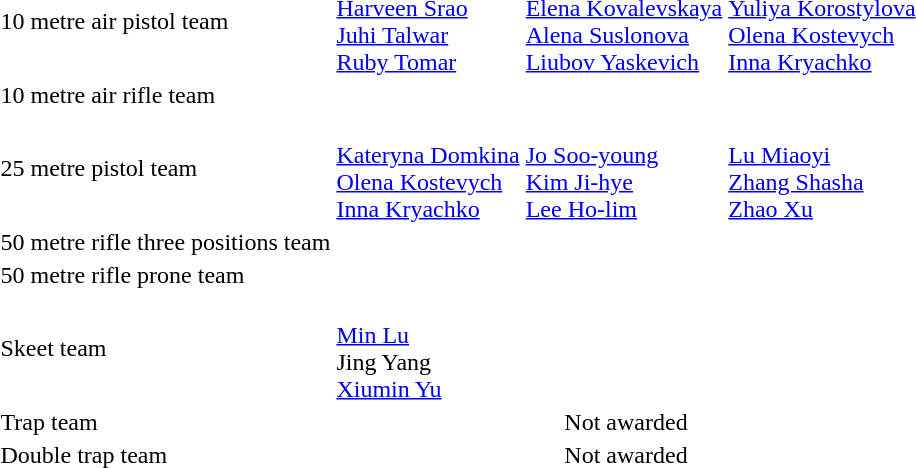<table>
<tr>
<td>10 metre air pistol team</td>
<td><br><a href='#'>Harveen Srao</a><br><a href='#'>Juhi Talwar</a><br><a href='#'>Ruby Tomar</a></td>
<td><br><a href='#'>Elena Kovalevskaya</a><br><a href='#'>Alena Suslonova</a><br><a href='#'>Liubov Yaskevich</a></td>
<td><br><a href='#'>Yuliya Korostylova</a><br><a href='#'>Olena Kostevych</a><br><a href='#'>Inna Kryachko</a></td>
</tr>
<tr>
<td>10 metre air rifle team</td>
<td></td>
<td></td>
<td></td>
</tr>
<tr>
<td>25 metre pistol team</td>
<td><br><a href='#'>Kateryna Domkina</a><br><a href='#'>Olena Kostevych</a><br><a href='#'>Inna Kryachko</a></td>
<td><br><a href='#'>Jo Soo-young</a><br><a href='#'>Kim Ji-hye</a><br><a href='#'>Lee Ho-lim</a></td>
<td><br><a href='#'>Lu Miaoyi</a><br><a href='#'>Zhang Shasha</a><br><a href='#'>Zhao Xu</a></td>
</tr>
<tr>
<td>50 metre rifle three positions team</td>
<td></td>
<td></td>
<td></td>
</tr>
<tr>
<td>50 metre rifle prone team</td>
<td></td>
<td></td>
<td></td>
</tr>
<tr>
<td>Skeet team</td>
<td><br><a href='#'>Min Lu</a><br>Jing Yang<br><a href='#'>Xiumin Yu</a></td>
<td></td>
<td></td>
</tr>
<tr>
<td>Trap team</td>
<td colspan=3 style="text-align:center;">Not awarded</td>
</tr>
<tr>
<td>Double trap team</td>
<td colspan=3 style="text-align:center;">Not awarded</td>
</tr>
</table>
